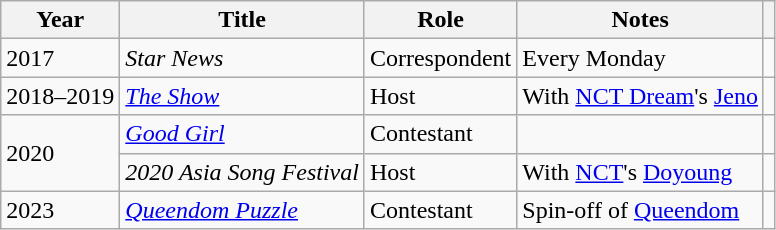<table class="wikitable plainrowheaders">
<tr>
<th>Year</th>
<th>Title</th>
<th>Role</th>
<th>Notes</th>
<th></th>
</tr>
<tr>
<td>2017</td>
<td><em>Star News</em></td>
<td>Correspondent</td>
<td>Every Monday</td>
<td></td>
</tr>
<tr>
<td>2018–2019</td>
<td><em><a href='#'>The Show</a></em></td>
<td>Host</td>
<td>With <a href='#'>NCT Dream</a>'s <a href='#'>Jeno</a></td>
<td></td>
</tr>
<tr>
<td rowspan="2">2020</td>
<td><em><a href='#'>Good Girl</a></em></td>
<td>Contestant</td>
<td></td>
<td></td>
</tr>
<tr>
<td><em>2020 Asia Song Festival</em></td>
<td>Host</td>
<td>With <a href='#'>NCT</a>'s <a href='#'>Doyoung</a></td>
<td></td>
</tr>
<tr>
<td>2023</td>
<td><em><a href='#'>Queendom Puzzle</a></em></td>
<td>Contestant</td>
<td>Spin-off of <a href='#'>Queendom</a></td>
<td></td>
</tr>
</table>
